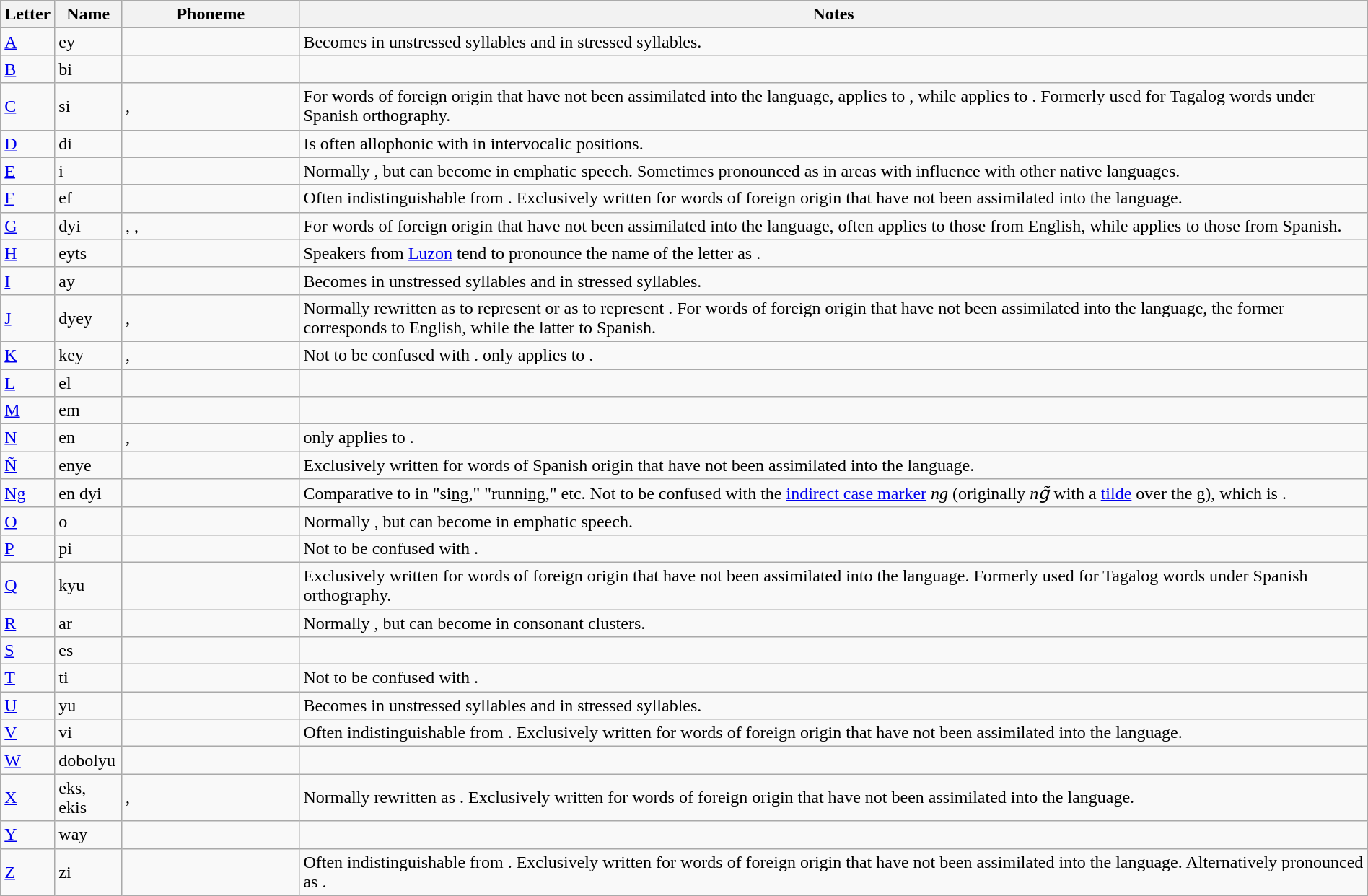<table class="wikitable" width="100%" align= "center">
<tr>
<th>Letter</th>
<th>Name</th>
<th style="width: 13%">Phoneme</th>
<th>Notes</th>
</tr>
<tr>
<td><a href='#'>A</a></td>
<td>ey</td>
<td></td>
<td>Becomes  in unstressed syllables and  in stressed syllables.</td>
</tr>
<tr>
<td><a href='#'>B</a></td>
<td>bi</td>
<td></td>
<td></td>
</tr>
<tr>
<td><a href='#'>C</a></td>
<td>si</td>
<td>, </td>
<td>For words of foreign origin that have not been assimilated into the language,  applies to , while  applies to . Formerly used for Tagalog words under Spanish orthography.</td>
</tr>
<tr>
<td><a href='#'>D</a></td>
<td>di</td>
<td></td>
<td>Is often allophonic with  in intervocalic positions.</td>
</tr>
<tr>
<td><a href='#'>E</a></td>
<td>i</td>
<td></td>
<td>Normally , but can become  in emphatic speech. Sometimes pronounced as  in areas with influence with other native languages.</td>
</tr>
<tr>
<td><a href='#'>F</a></td>
<td>ef</td>
<td></td>
<td>Often indistinguishable from . Exclusively written for words of foreign origin that have not been assimilated into the language.</td>
</tr>
<tr>
<td><a href='#'>G</a></td>
<td>dyi</td>
<td>, , </td>
<td>For words of foreign origin that have not been assimilated into the language,  often applies to those from English, while  applies to those from Spanish.</td>
</tr>
<tr>
<td><a href='#'>H</a></td>
<td>eyts</td>
<td></td>
<td>Speakers from <a href='#'>Luzon</a> tend to pronounce the name of the letter as .</td>
</tr>
<tr>
<td><a href='#'>I</a></td>
<td>ay</td>
<td></td>
<td>Becomes  in unstressed syllables and  in stressed syllables.</td>
</tr>
<tr>
<td><a href='#'>J</a></td>
<td>dyey</td>
<td>, </td>
<td>Normally rewritten as  to represent  or as  to represent . For words of foreign origin that have not been assimilated into the language, the former corresponds to English, while the latter to Spanish.</td>
</tr>
<tr>
<td><a href='#'>K</a></td>
<td>key</td>
<td>, </td>
<td>Not to be confused with .  only applies to .</td>
</tr>
<tr>
<td><a href='#'>L</a></td>
<td>el</td>
<td></td>
<td></td>
</tr>
<tr>
<td><a href='#'>M</a></td>
<td>em</td>
<td></td>
<td></td>
</tr>
<tr>
<td><a href='#'>N</a></td>
<td>en</td>
<td>, </td>
<td> only applies to .</td>
</tr>
<tr>
<td><a href='#'>Ñ</a></td>
<td>enye</td>
<td></td>
<td>Exclusively written for words of Spanish origin that have not been assimilated into the language.</td>
</tr>
<tr>
<td><a href='#'>Ng</a></td>
<td>en dyi</td>
<td></td>
<td>Comparative to  in "si<u>ng</u>," "runni<u>ng</u>," etc. Not to be confused with the <a href='#'>indirect case marker</a> <em>ng</em> (originally <em>ng̃</em> with a <a href='#'>tilde</a> over the g), which is .</td>
</tr>
<tr>
<td><a href='#'>O</a></td>
<td>o</td>
<td></td>
<td>Normally , but can become  in emphatic speech.</td>
</tr>
<tr>
<td><a href='#'>P</a></td>
<td>pi</td>
<td></td>
<td>Not to be confused with .</td>
</tr>
<tr>
<td><a href='#'>Q</a></td>
<td>kyu</td>
<td></td>
<td>Exclusively written for words of foreign origin that have not been assimilated into the language. Formerly used for Tagalog words under Spanish orthography.</td>
</tr>
<tr>
<td><a href='#'>R</a></td>
<td>ar</td>
<td></td>
<td>Normally , but can become  in consonant clusters.</td>
</tr>
<tr>
<td><a href='#'>S</a></td>
<td>es</td>
<td></td>
<td></td>
</tr>
<tr>
<td><a href='#'>T</a></td>
<td>ti</td>
<td></td>
<td>Not to be confused with .</td>
</tr>
<tr>
<td><a href='#'>U</a></td>
<td>yu</td>
<td></td>
<td>Becomes  in unstressed syllables and  in stressed syllables.</td>
</tr>
<tr>
<td><a href='#'>V</a></td>
<td>vi</td>
<td></td>
<td>Often indistinguishable from . Exclusively written for words of foreign origin that have not been assimilated into the language.</td>
</tr>
<tr>
<td><a href='#'>W</a></td>
<td>dobolyu</td>
<td></td>
<td></td>
</tr>
<tr>
<td><a href='#'>X</a></td>
<td>eks, ekis</td>
<td>, </td>
<td>Normally rewritten as . Exclusively written for words of foreign origin that have not been assimilated into the language.</td>
</tr>
<tr>
<td><a href='#'>Y</a></td>
<td>way</td>
<td></td>
<td></td>
</tr>
<tr>
<td><a href='#'>Z</a></td>
<td>zi</td>
<td></td>
<td>Often indistinguishable from . Exclusively written for words of foreign origin that have not been assimilated into the language. Alternatively pronounced as .</td>
</tr>
</table>
